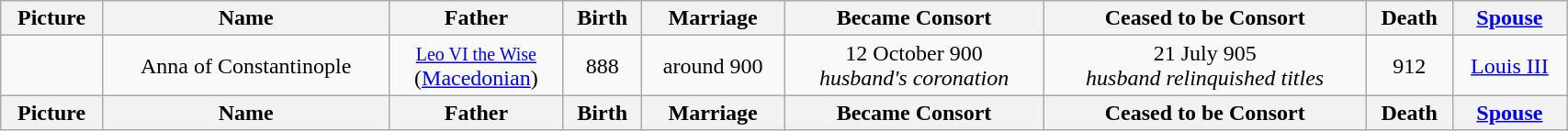<table width=90% class="wikitable">
<tr>
<th>Picture</th>
<th>Name</th>
<th>Father</th>
<th>Birth</th>
<th>Marriage</th>
<th>Became Consort</th>
<th>Ceased to be Consort</th>
<th>Death</th>
<th><a href='#'>Spouse</a></th>
</tr>
<tr>
<td align="center"></td>
<td align="center">Anna of Constantinople</td>
<td align="center"><small><a href='#'>Leo VI the Wise</a></small><br>(<a href='#'>Macedonian</a>)</td>
<td align="center">888</td>
<td align="center">around 900</td>
<td align="center">12 October 900<br><em>husband's coronation</em></td>
<td align="center">21 July 905<br><em>husband relinquished titles</em></td>
<td align="center">912</td>
<td align="center"><a href='#'>Louis III</a></td>
</tr>
<tr>
<th>Picture</th>
<th>Name</th>
<th>Father</th>
<th>Birth</th>
<th>Marriage</th>
<th>Became Consort</th>
<th>Ceased to be Consort</th>
<th>Death</th>
<th><a href='#'>Spouse</a></th>
</tr>
</table>
